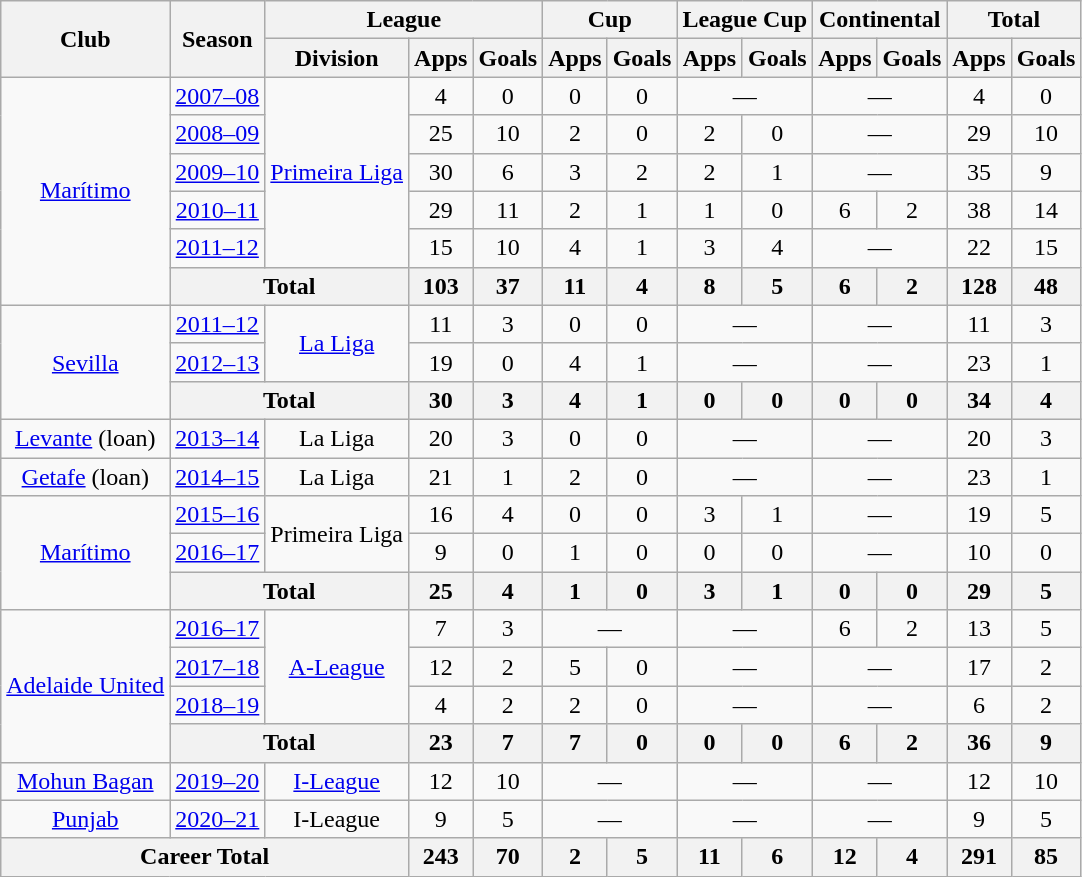<table class="wikitable" style="text-align: center;">
<tr>
<th rowspan="2">Club</th>
<th rowspan="2">Season</th>
<th colspan="3">League</th>
<th colspan="2">Cup</th>
<th colspan="2">League Cup</th>
<th colspan="2">Continental</th>
<th colspan="2">Total</th>
</tr>
<tr>
<th>Division</th>
<th>Apps</th>
<th>Goals</th>
<th>Apps</th>
<th>Goals</th>
<th>Apps</th>
<th>Goals</th>
<th>Apps</th>
<th>Goals</th>
<th>Apps</th>
<th>Goals</th>
</tr>
<tr>
<td rowspan="6" valign="center"><a href='#'>Marítimo</a></td>
<td><a href='#'>2007–08</a></td>
<td rowspan="5"><a href='#'>Primeira Liga</a></td>
<td>4</td>
<td>0</td>
<td>0</td>
<td>0</td>
<td colspan="2">—</td>
<td colspan="2">—</td>
<td>4</td>
<td>0</td>
</tr>
<tr>
<td><a href='#'>2008–09</a></td>
<td>25</td>
<td>10</td>
<td>2</td>
<td>0</td>
<td>2</td>
<td>0</td>
<td colspan="2">—</td>
<td>29</td>
<td>10</td>
</tr>
<tr>
<td><a href='#'>2009–10</a></td>
<td>30</td>
<td>6</td>
<td>3</td>
<td>2</td>
<td>2</td>
<td>1</td>
<td colspan="2">—</td>
<td>35</td>
<td>9</td>
</tr>
<tr>
<td><a href='#'>2010–11</a></td>
<td>29</td>
<td>11</td>
<td>2</td>
<td>1</td>
<td>1</td>
<td>0</td>
<td>6</td>
<td>2</td>
<td>38</td>
<td>14</td>
</tr>
<tr>
<td><a href='#'>2011–12</a></td>
<td>15</td>
<td>10</td>
<td>4</td>
<td>1</td>
<td>3</td>
<td>4</td>
<td colspan="2">—</td>
<td>22</td>
<td>15</td>
</tr>
<tr>
<th colspan="2">Total</th>
<th>103</th>
<th>37</th>
<th>11</th>
<th>4</th>
<th>8</th>
<th>5</th>
<th>6</th>
<th>2</th>
<th>128</th>
<th>48</th>
</tr>
<tr>
<td rowspan="3" valign="center"><a href='#'>Sevilla</a></td>
<td><a href='#'>2011–12</a></td>
<td rowspan="2"><a href='#'>La Liga</a></td>
<td>11</td>
<td>3</td>
<td>0</td>
<td>0</td>
<td colspan="2">—</td>
<td colspan="2">—</td>
<td>11</td>
<td>3</td>
</tr>
<tr>
<td><a href='#'>2012–13</a></td>
<td>19</td>
<td>0</td>
<td>4</td>
<td>1</td>
<td colspan="2">—</td>
<td colspan="2">—</td>
<td>23</td>
<td>1</td>
</tr>
<tr>
<th colspan="2">Total</th>
<th>30</th>
<th>3</th>
<th>4</th>
<th>1</th>
<th>0</th>
<th>0</th>
<th>0</th>
<th>0</th>
<th>34</th>
<th>4</th>
</tr>
<tr>
<td><a href='#'>Levante</a> (loan)</td>
<td><a href='#'>2013–14</a></td>
<td>La Liga</td>
<td>20</td>
<td>3</td>
<td>0</td>
<td>0</td>
<td colspan="2">—</td>
<td colspan="2">—</td>
<td>20</td>
<td>3</td>
</tr>
<tr>
<td><a href='#'>Getafe</a> (loan)</td>
<td><a href='#'>2014–15</a></td>
<td>La Liga</td>
<td>21</td>
<td>1</td>
<td>2</td>
<td>0</td>
<td colspan="2">—</td>
<td colspan="2">—</td>
<td>23</td>
<td>1</td>
</tr>
<tr>
<td rowspan="3" valign="center"><a href='#'>Marítimo</a></td>
<td><a href='#'>2015–16</a></td>
<td rowspan="2">Primeira Liga</td>
<td>16</td>
<td>4</td>
<td>0</td>
<td>0</td>
<td>3</td>
<td>1</td>
<td colspan="2">—</td>
<td>19</td>
<td>5</td>
</tr>
<tr>
<td><a href='#'>2016–17</a></td>
<td>9</td>
<td>0</td>
<td>1</td>
<td>0</td>
<td>0</td>
<td>0</td>
<td colspan="2">—</td>
<td>10</td>
<td>0</td>
</tr>
<tr>
<th colspan="2">Total</th>
<th>25</th>
<th>4</th>
<th>1</th>
<th>0</th>
<th>3</th>
<th>1</th>
<th>0</th>
<th>0</th>
<th>29</th>
<th>5</th>
</tr>
<tr>
<td rowspan="4" valign="center"><a href='#'>Adelaide United</a></td>
<td><a href='#'>2016–17</a></td>
<td rowspan="3"><a href='#'>A-League</a></td>
<td>7</td>
<td>3</td>
<td colspan="2">—</td>
<td colspan="2">—</td>
<td>6</td>
<td>2</td>
<td>13</td>
<td>5</td>
</tr>
<tr>
<td><a href='#'>2017–18</a></td>
<td>12</td>
<td>2</td>
<td>5</td>
<td>0</td>
<td colspan="2">—</td>
<td colspan="2">—</td>
<td>17</td>
<td>2</td>
</tr>
<tr>
<td><a href='#'>2018–19</a></td>
<td>4</td>
<td>2</td>
<td>2</td>
<td>0</td>
<td colspan="2">—</td>
<td colspan="2">—</td>
<td>6</td>
<td>2</td>
</tr>
<tr>
<th colspan="2">Total</th>
<th>23</th>
<th>7</th>
<th>7</th>
<th>0</th>
<th>0</th>
<th>0</th>
<th>6</th>
<th>2</th>
<th>36</th>
<th>9</th>
</tr>
<tr>
<td><a href='#'>Mohun Bagan</a></td>
<td><a href='#'>2019–20</a></td>
<td><a href='#'>I-League</a></td>
<td>12</td>
<td>10</td>
<td colspan="2">—</td>
<td colspan="2">—</td>
<td colspan="2">—</td>
<td>12</td>
<td>10</td>
</tr>
<tr>
<td><a href='#'>Punjab</a></td>
<td><a href='#'>2020–21</a></td>
<td>I-League</td>
<td>9</td>
<td>5</td>
<td colspan="2">—</td>
<td colspan="2">—</td>
<td colspan="2">—</td>
<td>9</td>
<td>5</td>
</tr>
<tr>
<th colspan="3">Career Total</th>
<th>243</th>
<th>70</th>
<th>2</th>
<th>5</th>
<th>11</th>
<th>6</th>
<th>12</th>
<th>4</th>
<th>291</th>
<th>85</th>
</tr>
</table>
